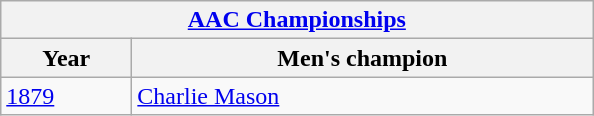<table class="wikitable">
<tr>
<th colspan="2"><a href='#'>AAC Championships</a><br></th>
</tr>
<tr>
<th width=80>Year</th>
<th width=300>Men's champion</th>
</tr>
<tr>
<td><a href='#'>1879</a></td>
<td><a href='#'>Charlie Mason</a></td>
</tr>
</table>
